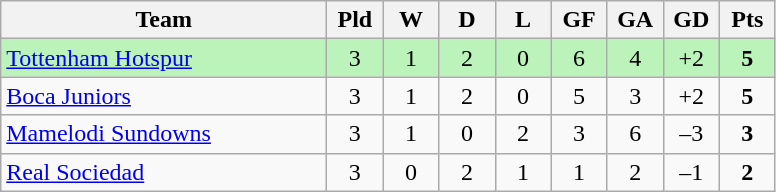<table class="wikitable" style="text-align:center;">
<tr>
<th width=210>Team</th>
<th width=30>Pld</th>
<th width=30>W</th>
<th width=30>D</th>
<th width=30>L</th>
<th width=30>GF</th>
<th width=30>GA</th>
<th width=30>GD</th>
<th width=30>Pts</th>
</tr>
<tr bgcolor=#bbf3bb>
<td style="text-align:left;"> <a href='#'>Tottenham Hotspur</a></td>
<td>3</td>
<td>1</td>
<td>2</td>
<td>0</td>
<td>6</td>
<td>4</td>
<td>+2</td>
<td><strong>5</strong></td>
</tr>
<tr>
<td style="text-align:left;"> <a href='#'>Boca Juniors</a></td>
<td>3</td>
<td>1</td>
<td>2</td>
<td>0</td>
<td>5</td>
<td>3</td>
<td>+2</td>
<td><strong>5</strong></td>
</tr>
<tr>
<td style="text-align:left;"> <a href='#'>Mamelodi Sundowns</a></td>
<td>3</td>
<td>1</td>
<td>0</td>
<td>2</td>
<td>3</td>
<td>6</td>
<td>–3</td>
<td><strong>3</strong></td>
</tr>
<tr>
<td style="text-align:left;"> <a href='#'>Real Sociedad</a></td>
<td>3</td>
<td>0</td>
<td>2</td>
<td>1</td>
<td>1</td>
<td>2</td>
<td>–1</td>
<td><strong>2</strong></td>
</tr>
</table>
